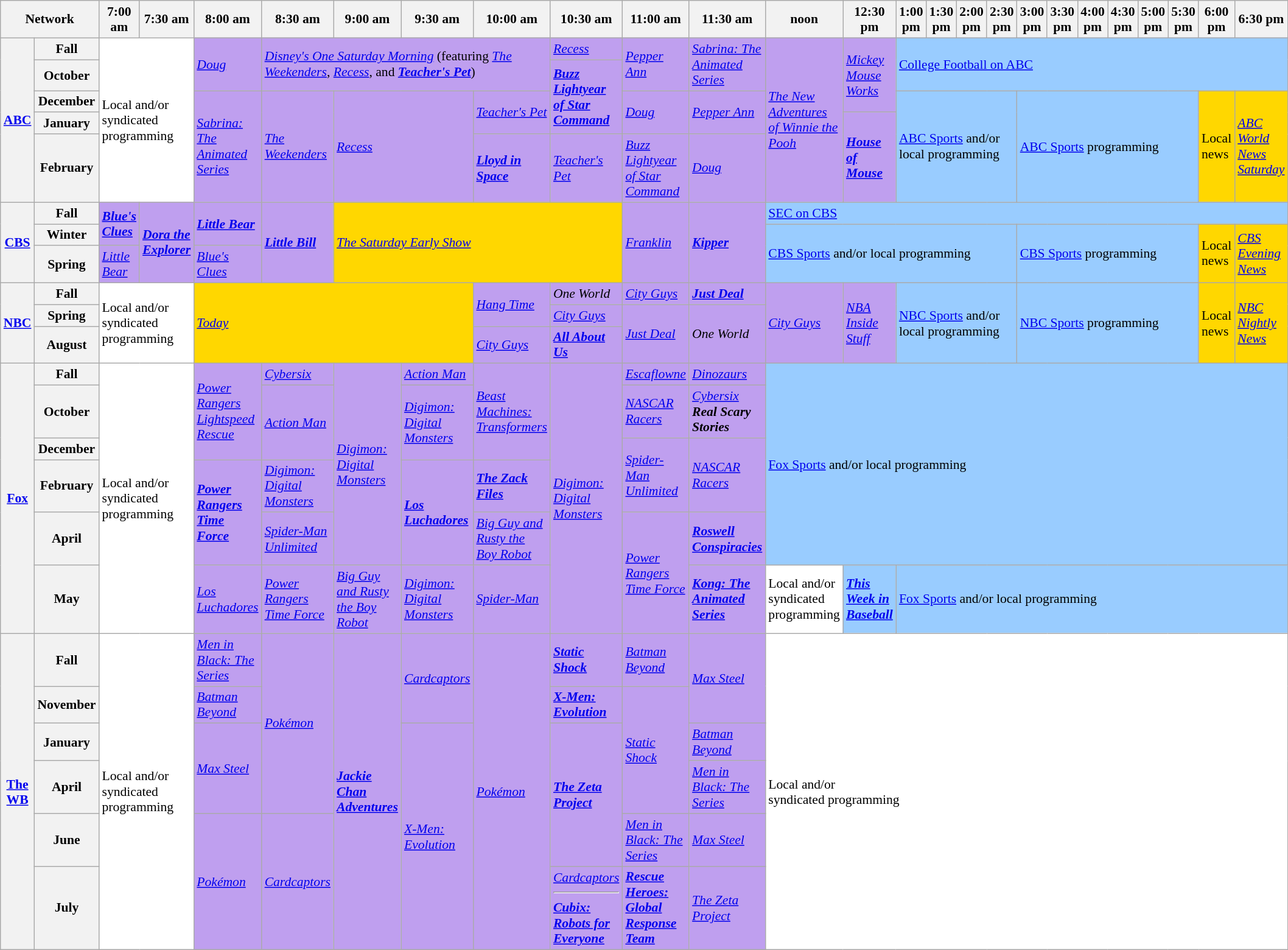<table class="wikitable" style="font-size:90%">
<tr>
<th width="1.5%" bgcolor="#C0C0C0" colspan="2">Network</th>
<th width="4%" bgcolor="#C0C0C0">7:00 am</th>
<th width="4%" bgcolor="#C0C0C0">7:30 am</th>
<th width="4%" bgcolor="#C0C0C0">8:00 am</th>
<th width="4%" bgcolor="#C0C0C0">8:30 am</th>
<th width="4%" bgcolor="#C0C0C0">9:00 am</th>
<th width="4%" bgcolor="#C0C0C0">9:30 am</th>
<th width="4%" bgcolor="#C0C0C0">10:00 am</th>
<th width="4%" bgcolor="#C0C0C0">10:30 am</th>
<th width="4%" bgcolor="#C0C0C0">11:00 am</th>
<th width="4%" bgcolor="#C0C0C0">11:30 am</th>
<th width="4%" bgcolor="#C0C0C0">noon</th>
<th width="4%" bgcolor="#C0C0C0">12:30 pm</th>
<th width="4%" bgcolor="#C0C0C0">1:00 pm</th>
<th width="4%" bgcolor="#C0C0C0">1:30 pm</th>
<th width="4%" bgcolor="#C0C0C0">2:00 pm</th>
<th width="4%" bgcolor="#C0C0C0">2:30 pm</th>
<th width="4%" bgcolor="#C0C0C0">3:00 pm</th>
<th width="4%" bgcolor="#C0C0C0">3:30 pm</th>
<th width="4%" bgcolor="#C0C0C0">4:00 pm</th>
<th width="4%" bgcolor="#C0C0C0">4:30 pm</th>
<th width="4%" bgcolor="#C0C0C0">5:00 pm</th>
<th width="4%" bgcolor="#C0C0C0">5:30 pm</th>
<th width="4%" bgcolor="#C0C0C0">6:00 pm</th>
<th width="4%" bgcolor="#C0C0C0">6:30 pm</th>
</tr>
<tr>
<th bgcolor="#C0C0C0" rowspan="5"><a href='#'>ABC</a></th>
<th>Fall</th>
<td bgcolor="white" colspan="2" rowspan="5">Local and/or<br>syndicated<br>programming</td>
<td bgcolor="bf9fef" rowspan="2"><em><a href='#'>Doug</a></em></td>
<td colspan="4" rowspan="2" bgcolor="bf9fef"><em><a href='#'>Disney's One Saturday Morning</a></em> (featuring <em><a href='#'>The Weekenders</a></em>, <em><a href='#'>Recess</a></em>, and <strong><em><a href='#'>Teacher's Pet</a></em></strong>)</td>
<td bgcolor="bf9fef"><em><a href='#'>Recess</a></em></td>
<td bgcolor="bf9fef" rowspan="2"><em><a href='#'>Pepper Ann</a></em></td>
<td bgcolor="bf9fef" rowspan="2"><em><a href='#'>Sabrina: The Animated Series</a></em></td>
<td bgcolor="bf9fef" rowspan="5"><em><a href='#'>The New Adventures of Winnie the Pooh</a></em></td>
<td bgcolor="bf9fef" rowspan="3"><em><a href='#'>Mickey Mouse Works</a></em></td>
<td bgcolor="99ccff" colspan="12" rowspan="2"><a href='#'>College Football on ABC</a></td>
</tr>
<tr>
<th>October</th>
<td bgcolor="bf9fef" rowspan="3"><strong><em><a href='#'>Buzz Lightyear of Star Command</a></em></strong></td>
</tr>
<tr>
<th>December</th>
<td bgcolor="bf9fef" rowspan="3"><em><a href='#'>Sabrina: The Animated Series</a></em></td>
<td bgcolor="bf9fef" rowspan="3"><em><a href='#'>The Weekenders</a></em></td>
<td colspan="2" rowspan="3" bgcolor="bf9fef"><em><a href='#'>Recess</a></em></td>
<td bgcolor="bf9fef" rowspan="2"><em><a href='#'>Teacher's Pet</a></em></td>
<td bgcolor="bf9fef" rowspan="2"><em><a href='#'>Doug</a></em></td>
<td bgcolor="bf9fef" rowspan="2"><em><a href='#'>Pepper Ann</a></em></td>
<td bgcolor="99ccff" colspan="4" rowspan="3"><a href='#'>ABC Sports</a> and/or local programming</td>
<td bgcolor="99ccff" colspan="6" rowspan="3"><a href='#'>ABC Sports</a> programming</td>
<td bgcolor="gold" rowspan="3">Local news</td>
<td bgcolor="gold" rowspan="3"><em><a href='#'>ABC World News Saturday</a></em></td>
</tr>
<tr>
<th>January</th>
<td bgcolor="bf9fef" rowspan="2"><strong><em><a href='#'>House of Mouse</a></em></strong></td>
</tr>
<tr>
<th>February</th>
<td bgcolor="bf9fef" rowspan="1"><strong><em><a href='#'>Lloyd in Space</a></em></strong></td>
<td bgcolor="bf9fef" rowspan="1"><em><a href='#'>Teacher's Pet</a></em></td>
<td bgcolor="bf9fef" rowspan="1"><em><a href='#'>Buzz Lightyear of Star Command</a></em></td>
<td bgcolor="bf9fef" rowspan="1"><em><a href='#'>Doug</a></em></td>
</tr>
<tr>
<th bgcolor="#C0C0C0" rowspan="3"><a href='#'>CBS</a></th>
<th>Fall</th>
<td bgcolor="bf9fef" rowspan="2"><strong><em><a href='#'>Blue's Clues</a></em></strong></td>
<td bgcolor="bf9fef" rowspan="3"><strong><em><a href='#'>Dora the Explorer</a></em></strong></td>
<td bgcolor="bf9fef" rowspan="2"><strong><em><a href='#'>Little Bear</a></em></strong></td>
<td bgcolor="bf9fef" rowspan="3"><strong><em><a href='#'>Little Bill</a></em></strong></td>
<td bgcolor="gold" colspan="4" rowspan="3"><em><a href='#'>The Saturday Early Show</a></em></td>
<td bgcolor="bf9fef" rowspan="3"><em><a href='#'>Franklin</a></em></td>
<td bgcolor="bf9fef" rowspan="3"><strong><em><a href='#'>Kipper</a></em></strong></td>
<td bgcolor="99ccff" rowspan="1" colspan="16"><a href='#'>SEC on CBS</a></td>
</tr>
<tr>
<th>Winter</th>
<td bgcolor="99ccff" colspan="6"rowspan="2"><a href='#'>CBS Sports</a> and/or local programming</td>
<td bgcolor="99ccff" colspan="6"rowspan="2"><a href='#'>CBS Sports</a> programming</td>
<td bgcolor="gold"rowspan="2">Local news</td>
<td bgcolor="gold"rowspan="2"><em><a href='#'>CBS Evening News</a></em></td>
</tr>
<tr>
<th>Spring</th>
<td bgcolor="bf9fef" rowspan="1"><em><a href='#'>Little Bear</a></em></td>
<td bgcolor="bf9fef" rowspan="1"><em><a href='#'>Blue's Clues</a></em></td>
</tr>
<tr>
<th bgcolor="#C0C0C0" rowspan="3"><a href='#'>NBC</a></th>
<th>Fall</th>
<td bgcolor="white" rowspan="3"colspan="2">Local and/or<br>syndicated<br>programming</td>
<td bgcolor="gold" rowspan="3"colspan="4"><em><a href='#'>Today</a></em></td>
<td bgcolor="bf9fef"rowspan="2"><em><a href='#'>Hang Time</a></em></td>
<td bgcolor="bf9fef"rowspan="1"><em>One World</em></td>
<td bgcolor="bf9fef"rowspan="1"><em><a href='#'>City Guys</a></em></td>
<td bgcolor="bf9fef"rowspan="1"><strong><em><a href='#'>Just Deal</a></em></strong></td>
<td bgcolor="bf9fef"rowspan="3"><em><a href='#'>City Guys</a></em></td>
<td bgcolor="bf9fef"rowspan="3"><em><a href='#'>NBA Inside Stuff</a></em></td>
<td bgcolor="99ccff" rowspan="3"colspan="4"><a href='#'>NBC Sports</a> and/or local programming</td>
<td bgcolor="99ccff" rowspan="3"colspan="6"><a href='#'>NBC Sports</a> programming</td>
<td bgcolor="gold"rowspan="3">Local news</td>
<td bgcolor="gold"rowspan="3"><em><a href='#'>NBC Nightly News</a></em></td>
</tr>
<tr>
<th>Spring</th>
<td bgcolor="bf9fef"rowspan="1"><em><a href='#'>City Guys</a></em></td>
<td bgcolor="bf9fef"rowspan="2"><em><a href='#'>Just Deal</a></em></td>
<td bgcolor="bf9fef"rowspan="2"><em>One World</em></td>
</tr>
<tr>
<th>August</th>
<td bgcolor="bf9fef"rowspan="1"><em><a href='#'>City Guys</a></em></td>
<td bgcolor="bf9fef"rowspan="1"><strong><em><a href='#'>All About Us</a></em></strong></td>
</tr>
<tr>
<th bgcolor="#C0C0C0" rowspan="6"><a href='#'>Fox</a></th>
<th>Fall</th>
<td bgcolor="white" colspan="2" rowspan="6">Local and/or<br>syndicated<br>programming</td>
<td bgcolor="bf9fef" rowspan="3"><em><a href='#'>Power Rangers Lightspeed Rescue</a></em></td>
<td bgcolor="bf9fef" rowspan="1"><em><a href='#'>Cybersix</a></em></td>
<td bgcolor="bf9fef" rowspan="5"><em><a href='#'>Digimon: Digital Monsters</a></em></td>
<td bgcolor="bf9fef" rowspan="1"><em><a href='#'>Action Man</a></em></td>
<td bgcolor="bf9fef" rowspan="3"><em><a href='#'>Beast Machines: Transformers</a></em></td>
<td rowspan="6" bgcolor="bf9fef"><em><a href='#'>Digimon: Digital Monsters</a></em></td>
<td bgcolor="bf9fef" rowspan="1"><em><a href='#'>Escaflowne</a></em></td>
<td bgcolor="bf9fef" rowspan="1"><em><a href='#'>Dinozaurs</a></em></td>
<td bgcolor="99ccff" rowspan="5"colspan="14"><a href='#'>Fox Sports</a> and/or local programming</td>
</tr>
<tr>
<th>October</th>
<td bgcolor="bf9fef" rowspan="2"><em><a href='#'>Action Man</a></em></td>
<td bgcolor="bf9fef" rowspan="2"><em><a href='#'>Digimon: Digital Monsters</a></em></td>
<td bgcolor="bf9fef" rowspan="1"><em><a href='#'>NASCAR Racers</a></em></td>
<td bgcolor="bf9fef" rowspan="1"><em><a href='#'>Cybersix</a></em> <br><strong><em>Real Scary Stories</em></strong> </td>
</tr>
<tr>
<th>December</th>
<td bgcolor="bf9fef" rowspan="2"><em><a href='#'>Spider-Man Unlimited</a></em></td>
<td bgcolor="bf9fef" rowspan="2"><em><a href='#'>NASCAR Racers</a></em></td>
</tr>
<tr>
<th>February</th>
<td bgcolor="bf9fef" rowspan="2"><strong><em><a href='#'>Power Rangers Time Force</a></em></strong></td>
<td bgcolor="bf9fef" rowspan="1"><em><a href='#'>Digimon: Digital Monsters</a></em></td>
<td bgcolor="bf9fef" rowspan="2"><strong><em><a href='#'>Los Luchadores</a></em></strong></td>
<td bgcolor="bf9fef" rowspan="1"><strong><em><a href='#'>The Zack Files</a></em></strong></td>
</tr>
<tr>
<th>April</th>
<td bgcolor="bf9fef" rowspan="1"><em><a href='#'>Spider-Man Unlimited</a></em></td>
<td bgcolor="bf9fef" rowspan="1"><em><a href='#'>Big Guy and Rusty the Boy Robot</a></em></td>
<td bgcolor="bf9fef" rowspan="2"><em><a href='#'>Power Rangers Time Force</a></em></td>
<td bgcolor="bf9fef" rowspan="1"><strong><em><a href='#'>Roswell Conspiracies</a></em></strong></td>
</tr>
<tr>
<th>May</th>
<td bgcolor="bf9fef" rowspan="1"><em><a href='#'>Los Luchadores</a></em></td>
<td bgcolor="bf9fef" rowspan="1"><em><a href='#'>Power Rangers Time Force</a></em></td>
<td bgcolor="bf9fef" rowspan="1"><em><a href='#'>Big Guy and Rusty the Boy Robot</a></em></td>
<td bgcolor="bf9fef" rowspan="1"><em><a href='#'>Digimon: Digital Monsters</a></em></td>
<td bgcolor="bf9fef" rowspan="1"><em><a href='#'>Spider-Man</a></em></td>
<td bgcolor="bf9fef" rowspan="1"><strong><em><a href='#'>Kong: The Animated Series</a></em></strong></td>
<td bgcolor="white" rowspan="1">Local and/or<br>syndicated<br>programming</td>
<td bgcolor="99ccff" rowspan="1"><strong><em><a href='#'>This Week in Baseball</a></em></strong></td>
<td bgcolor="99ccff" rowspan="1"colspan="12"><a href='#'>Fox Sports</a> and/or local programming</td>
</tr>
<tr>
<th bgcolor="#C0C0C0" rowspan="6"><a href='#'>The WB</a></th>
<th>Fall</th>
<td bgcolor="white" colspan="2" rowspan="6">Local and/or<br>syndicated programming</td>
<td bgcolor="bf9fef" rowspan="1"><em><a href='#'>Men in Black: The Series</a></em></td>
<td bgcolor="bf9fef" rowspan="4"><em><a href='#'>Pokémon</a></em></td>
<td bgcolor="bf9fef" rowspan="6"><strong><em><a href='#'>Jackie Chan Adventures</a></em></strong></td>
<td bgcolor="bf9fef" rowspan="2"><em><a href='#'>Cardcaptors</a></em></td>
<td bgcolor="bf9fef" rowspan="6"><em><a href='#'>Pokémon</a></em></td>
<td bgcolor="bf9fef" rowspan="1"><strong><em><a href='#'>Static Shock</a></em></strong></td>
<td bgcolor="bf9fef" rowspan="1"><em><a href='#'>Batman Beyond</a></em></td>
<td bgcolor="bf9fef" rowspan="2"><em><a href='#'>Max Steel</a></em></td>
<td colspan="14" rowspan="6" bgcolor="white">Local and/or<br>syndicated programming</td>
</tr>
<tr>
<th>November</th>
<td bgcolor="bf9fef" rowspan="1"><em><a href='#'>Batman Beyond</a></em></td>
<td bgcolor="bf9fef" rowspan="1"><strong><em><a href='#'>X-Men: Evolution</a></em></strong></td>
<td bgcolor="bf9fef" rowspan="3"><em><a href='#'>Static Shock</a></em></td>
</tr>
<tr>
<th>January</th>
<td bgcolor="bf9fef" rowspan="2"><em><a href='#'>Max Steel</a></em></td>
<td bgcolor="bf9fef" rowspan="4"><em><a href='#'>X-Men: Evolution</a></em></td>
<td bgcolor="bf9fef" rowspan="3"><strong><em><a href='#'>The Zeta Project</a></em></strong></td>
<td bgcolor="bf9fef" rowspan="1"><em><a href='#'>Batman Beyond</a></em></td>
</tr>
<tr>
<th>April</th>
<td bgcolor="bf9fef" rowspan="1"><em><a href='#'>Men in Black: The Series</a></em></td>
</tr>
<tr>
<th>June</th>
<td bgcolor="bf9fef" rowspan="2"><em><a href='#'>Pokémon</a></em></td>
<td bgcolor="bf9fef" rowspan="2"><em><a href='#'>Cardcaptors</a></em></td>
<td bgcolor="bf9fef" rowspan="1"><em><a href='#'>Men in Black: The Series</a></em></td>
<td bgcolor="bf9fef" rowspan="1"><em><a href='#'>Max Steel</a></em></td>
</tr>
<tr>
<th>July</th>
<td bgcolor="bf9fef" rowspan="1"><em><a href='#'>Cardcaptors</a></em> <hr> <strong><em><a href='#'>Cubix: Robots for Everyone</a></em></strong> </td>
<td bgcolor="bf9fef" rowspan="1"><strong><em><a href='#'>Rescue Heroes: Global Response Team</a></em></strong></td>
<td bgcolor="bf9fef" rowspan="1"><em><a href='#'>The Zeta Project</a></em></td>
</tr>
</table>
